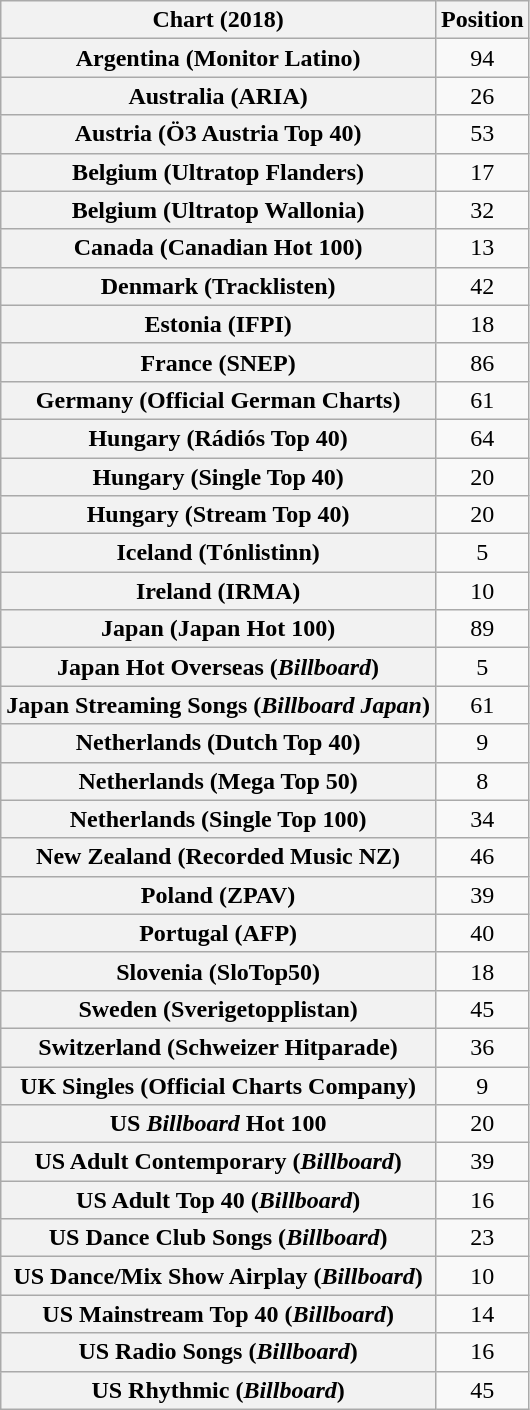<table class="wikitable sortable plainrowheaders" style="text-align:center">
<tr>
<th scope="col">Chart (2018)</th>
<th scope="col">Position</th>
</tr>
<tr>
<th scope="row">Argentina (Monitor Latino)</th>
<td>94</td>
</tr>
<tr>
<th scope="row">Australia (ARIA)</th>
<td>26</td>
</tr>
<tr>
<th scope="row">Austria (Ö3 Austria Top 40)</th>
<td>53</td>
</tr>
<tr>
<th scope="row">Belgium (Ultratop Flanders)</th>
<td>17</td>
</tr>
<tr>
<th scope="row">Belgium (Ultratop Wallonia)</th>
<td>32</td>
</tr>
<tr>
<th scope="row">Canada (Canadian Hot 100)</th>
<td>13</td>
</tr>
<tr>
<th scope="row">Denmark (Tracklisten)</th>
<td>42</td>
</tr>
<tr>
<th scope="row">Estonia (IFPI)</th>
<td>18</td>
</tr>
<tr>
<th scope="row">France (SNEP)</th>
<td>86</td>
</tr>
<tr>
<th scope="row">Germany (Official German Charts)</th>
<td>61</td>
</tr>
<tr>
<th scope="row">Hungary (Rádiós Top 40)</th>
<td>64</td>
</tr>
<tr>
<th scope="row">Hungary (Single Top 40)</th>
<td>20</td>
</tr>
<tr>
<th scope="row">Hungary (Stream Top 40)</th>
<td>20</td>
</tr>
<tr>
<th scope="row">Iceland (Tónlistinn)</th>
<td>5</td>
</tr>
<tr>
<th scope="row">Ireland (IRMA)</th>
<td>10</td>
</tr>
<tr>
<th scope="row">Japan (Japan Hot 100)</th>
<td>89</td>
</tr>
<tr>
<th scope="row">Japan Hot Overseas (<em>Billboard</em>)</th>
<td>5</td>
</tr>
<tr>
<th scope="row">Japan Streaming Songs (<em>Billboard Japan</em>)</th>
<td>61</td>
</tr>
<tr>
<th scope="row">Netherlands (Dutch Top 40)</th>
<td>9</td>
</tr>
<tr>
<th scope="row">Netherlands (Mega Top 50)</th>
<td>8</td>
</tr>
<tr>
<th scope="row">Netherlands (Single Top 100)</th>
<td>34</td>
</tr>
<tr>
<th scope="row">New Zealand (Recorded Music NZ)</th>
<td>46</td>
</tr>
<tr>
<th scope="row">Poland (ZPAV)</th>
<td>39</td>
</tr>
<tr>
<th scope="row">Portugal (AFP)</th>
<td>40</td>
</tr>
<tr>
<th scope="row">Slovenia (SloTop50)</th>
<td>18</td>
</tr>
<tr>
<th scope="row">Sweden (Sverigetopplistan)</th>
<td>45</td>
</tr>
<tr>
<th scope="row">Switzerland (Schweizer Hitparade)</th>
<td>36</td>
</tr>
<tr>
<th scope="row">UK Singles (Official Charts Company)</th>
<td>9</td>
</tr>
<tr>
<th scope="row">US <em>Billboard</em> Hot 100</th>
<td>20</td>
</tr>
<tr>
<th scope="row">US Adult Contemporary (<em>Billboard</em>)</th>
<td>39</td>
</tr>
<tr>
<th scope="row">US Adult Top 40 (<em>Billboard</em>)</th>
<td>16</td>
</tr>
<tr>
<th scope="row">US Dance Club Songs (<em>Billboard</em>)</th>
<td>23</td>
</tr>
<tr>
<th scope="row">US Dance/Mix Show Airplay (<em>Billboard</em>)</th>
<td>10</td>
</tr>
<tr>
<th scope="row">US Mainstream Top 40 (<em>Billboard</em>)</th>
<td>14</td>
</tr>
<tr>
<th scope="row">US Radio Songs (<em>Billboard</em>)</th>
<td>16</td>
</tr>
<tr>
<th scope="row">US Rhythmic (<em>Billboard</em>)</th>
<td>45</td>
</tr>
</table>
